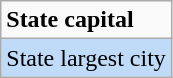<table class="wikitable">
<tr>
<td><strong>State capital</strong></td>
</tr>
<tr>
<td style="background:#c0dbf7">State largest city</td>
</tr>
</table>
